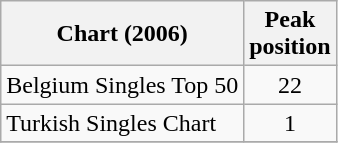<table class="wikitable sortable">
<tr>
<th align="left">Chart (2006)</th>
<th align="center">Peak<br>position</th>
</tr>
<tr>
<td align="left">Belgium Singles Top 50</td>
<td align="center">22</td>
</tr>
<tr>
<td align="left">Turkish Singles Chart</td>
<td align="center">1</td>
</tr>
<tr>
</tr>
</table>
